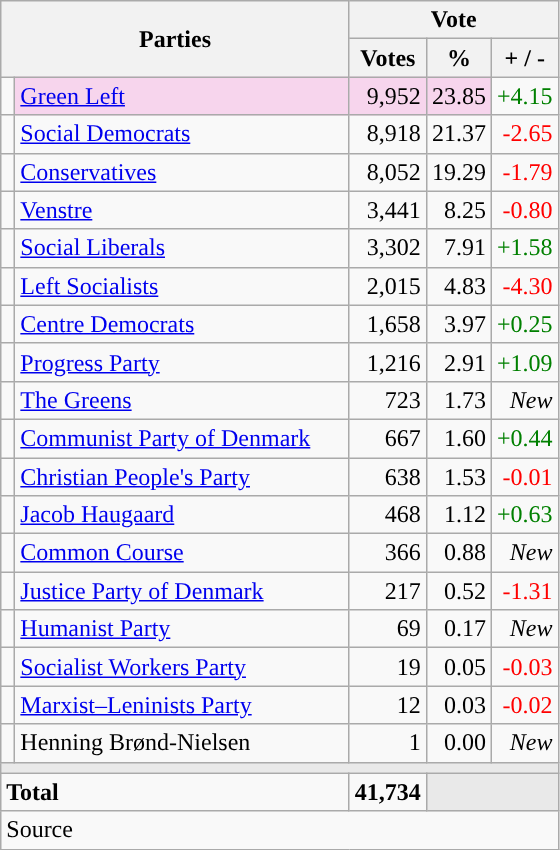<table class="wikitable" style="text-align:right;">
<tr>
<th style="text-align:centre;" rowspan="2" colspan="2" width="225">Parties</th>
<th colspan="3">Vote</th>
</tr>
<tr>
<th width="15">Votes</th>
<th width="15">%</th>
<th width="15">+ / -</th>
</tr>
<tr>
<td width="2" style="color:inherit;background:"></td>
<td bgcolor=#f7d5ed  align="left"><a href='#'>Green Left</a></td>
<td bgcolor=#f7d5ed>9,952</td>
<td bgcolor=#f7d5ed>23.85</td>
<td style=color:green;>+4.15</td>
</tr>
<tr>
<td width="2" style="color:inherit;background:"></td>
<td align="left"><a href='#'>Social Democrats</a></td>
<td>8,918</td>
<td>21.37</td>
<td style=color:red;>-2.65</td>
</tr>
<tr>
<td width="2" style="color:inherit;background:"></td>
<td align="left"><a href='#'>Conservatives</a></td>
<td>8,052</td>
<td>19.29</td>
<td style=color:red;>-1.79</td>
</tr>
<tr>
<td width="2" style="color:inherit;background:"></td>
<td align="left"><a href='#'>Venstre</a></td>
<td>3,441</td>
<td>8.25</td>
<td style=color:red;>-0.80</td>
</tr>
<tr>
<td width="2" style="color:inherit;background:"></td>
<td align="left"><a href='#'>Social Liberals</a></td>
<td>3,302</td>
<td>7.91</td>
<td style=color:green;>+1.58</td>
</tr>
<tr>
<td width="2" style="color:inherit;background:"></td>
<td align="left"><a href='#'>Left Socialists</a></td>
<td>2,015</td>
<td>4.83</td>
<td style=color:red;>-4.30</td>
</tr>
<tr>
<td width="2" style="color:inherit;background:"></td>
<td align="left"><a href='#'>Centre Democrats</a></td>
<td>1,658</td>
<td>3.97</td>
<td style=color:green;>+0.25</td>
</tr>
<tr>
<td width="2" style="color:inherit;background:"></td>
<td align="left"><a href='#'>Progress Party</a></td>
<td>1,216</td>
<td>2.91</td>
<td style=color:green;>+1.09</td>
</tr>
<tr>
<td width="2" style="color:inherit;background:"></td>
<td align="left"><a href='#'>The Greens</a></td>
<td>723</td>
<td>1.73</td>
<td><em>New</em></td>
</tr>
<tr>
<td width="2" style="color:inherit;background:"></td>
<td align="left"><a href='#'>Communist Party of Denmark</a></td>
<td>667</td>
<td>1.60</td>
<td style=color:green;>+0.44</td>
</tr>
<tr>
<td width="2" style="color:inherit;background:"></td>
<td align="left"><a href='#'>Christian People's Party</a></td>
<td>638</td>
<td>1.53</td>
<td style=color:red;>-0.01</td>
</tr>
<tr>
<td width="2" style="color:inherit;background:"></td>
<td align="left"><a href='#'>Jacob Haugaard</a></td>
<td>468</td>
<td>1.12</td>
<td style=color:green;>+0.63</td>
</tr>
<tr>
<td width="2" style="color:inherit;background:"></td>
<td align="left"><a href='#'>Common Course</a></td>
<td>366</td>
<td>0.88</td>
<td><em>New</em></td>
</tr>
<tr>
<td width="2" style="color:inherit;background:"></td>
<td align="left"><a href='#'>Justice Party of Denmark</a></td>
<td>217</td>
<td>0.52</td>
<td style=color:red;>-1.31</td>
</tr>
<tr>
<td width="2" style="color:inherit;background:"></td>
<td align="left"><a href='#'>Humanist Party</a></td>
<td>69</td>
<td>0.17</td>
<td><em>New</em></td>
</tr>
<tr>
<td width="2" style="color:inherit;background:"></td>
<td align="left"><a href='#'>Socialist Workers Party</a></td>
<td>19</td>
<td>0.05</td>
<td style=color:red;>-0.03</td>
</tr>
<tr>
<td width="2" style="color:inherit;background:"></td>
<td align="left"><a href='#'>Marxist–Leninists Party</a></td>
<td>12</td>
<td>0.03</td>
<td style=color:red;>-0.02</td>
</tr>
<tr>
<td width="2" style="color:inherit;background:"></td>
<td align="left">Henning Brønd-Nielsen</td>
<td>1</td>
<td>0.00</td>
<td><em>New</em></td>
</tr>
<tr>
<td colspan="7" bgcolor="#E9E9E9"></td>
</tr>
<tr>
<td align="left" colspan="2"><strong>Total</strong></td>
<td><strong>41,734</strong></td>
<td bgcolor="#E9E9E9" colspan="2"></td>
</tr>
<tr>
<td align="left" colspan="6">Source</td>
</tr>
</table>
